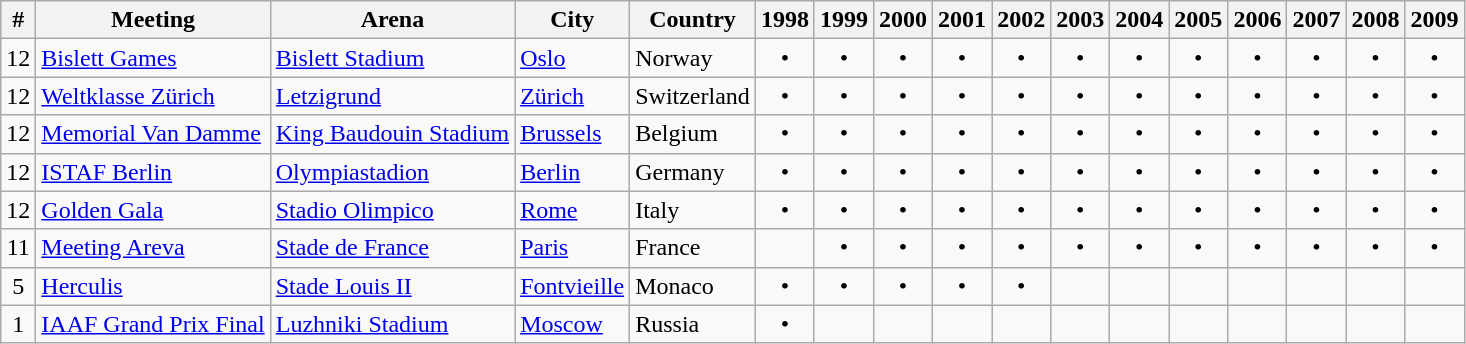<table class="wikitable" style="text-align:center; float:center;">
<tr>
<th>#</th>
<th>Meeting</th>
<th>Arena</th>
<th>City</th>
<th>Country</th>
<th>1998</th>
<th>1999</th>
<th>2000</th>
<th>2001</th>
<th>2002</th>
<th>2003</th>
<th>2004</th>
<th>2005</th>
<th>2006</th>
<th>2007</th>
<th>2008</th>
<th>2009</th>
</tr>
<tr>
<td>12</td>
<td align=left><a href='#'>Bislett Games</a></td>
<td align=left><a href='#'>Bislett Stadium</a></td>
<td align=left><a href='#'>Oslo</a></td>
<td align=left>Norway</td>
<td>•</td>
<td>•</td>
<td>•</td>
<td>•</td>
<td>•</td>
<td>•</td>
<td>•</td>
<td>•</td>
<td>•</td>
<td>•</td>
<td>•</td>
<td>•</td>
</tr>
<tr>
<td>12</td>
<td align=left><a href='#'>Weltklasse Zürich</a></td>
<td align=left><a href='#'>Letzigrund</a></td>
<td align=left><a href='#'>Zürich</a></td>
<td align=left>Switzerland</td>
<td>•</td>
<td>•</td>
<td>•</td>
<td>•</td>
<td>•</td>
<td>•</td>
<td>•</td>
<td>•</td>
<td>•</td>
<td>•</td>
<td>•</td>
<td>•</td>
</tr>
<tr>
<td>12</td>
<td align=left><a href='#'>Memorial Van Damme</a></td>
<td align=left><a href='#'>King Baudouin Stadium</a></td>
<td align=left><a href='#'>Brussels</a></td>
<td align=left>Belgium</td>
<td>•</td>
<td>•</td>
<td>•</td>
<td>•</td>
<td>•</td>
<td>•</td>
<td>•</td>
<td>•</td>
<td>•</td>
<td>•</td>
<td>•</td>
<td>•</td>
</tr>
<tr>
<td>12</td>
<td align=left><a href='#'>ISTAF Berlin</a></td>
<td align=left><a href='#'>Olympiastadion</a></td>
<td align=left><a href='#'>Berlin</a></td>
<td align=left>Germany</td>
<td>•</td>
<td>•</td>
<td>•</td>
<td>•</td>
<td>•</td>
<td>•</td>
<td>•</td>
<td>•</td>
<td>•</td>
<td>•</td>
<td>•</td>
<td>•</td>
</tr>
<tr>
<td>12</td>
<td align=left><a href='#'>Golden Gala</a></td>
<td align=left><a href='#'>Stadio Olimpico</a></td>
<td align=left><a href='#'>Rome</a></td>
<td align=left>Italy</td>
<td>•</td>
<td>•</td>
<td>•</td>
<td>•</td>
<td>•</td>
<td>•</td>
<td>•</td>
<td>•</td>
<td>•</td>
<td>•</td>
<td>•</td>
<td>•</td>
</tr>
<tr>
<td>11</td>
<td align=left><a href='#'>Meeting Areva</a></td>
<td align=left><a href='#'>Stade de France</a></td>
<td align=left><a href='#'>Paris</a></td>
<td align=left>France</td>
<td></td>
<td>•</td>
<td>•</td>
<td>•</td>
<td>•</td>
<td>•</td>
<td>•</td>
<td>•</td>
<td>•</td>
<td>•</td>
<td>•</td>
<td>•</td>
</tr>
<tr>
<td>5</td>
<td align=left><a href='#'>Herculis</a></td>
<td align=left><a href='#'>Stade Louis II</a></td>
<td align=left><a href='#'>Fontvieille</a></td>
<td align=left>Monaco</td>
<td>•</td>
<td>•</td>
<td>•</td>
<td>•</td>
<td>•</td>
<td></td>
<td></td>
<td></td>
<td></td>
<td></td>
<td></td>
<td></td>
</tr>
<tr>
<td>1</td>
<td align=left><a href='#'>IAAF Grand Prix Final</a></td>
<td align=left><a href='#'>Luzhniki Stadium</a></td>
<td align=left><a href='#'>Moscow</a></td>
<td align=left>Russia</td>
<td>•</td>
<td></td>
<td></td>
<td></td>
<td></td>
<td></td>
<td></td>
<td></td>
<td></td>
<td></td>
<td></td>
<td></td>
</tr>
</table>
